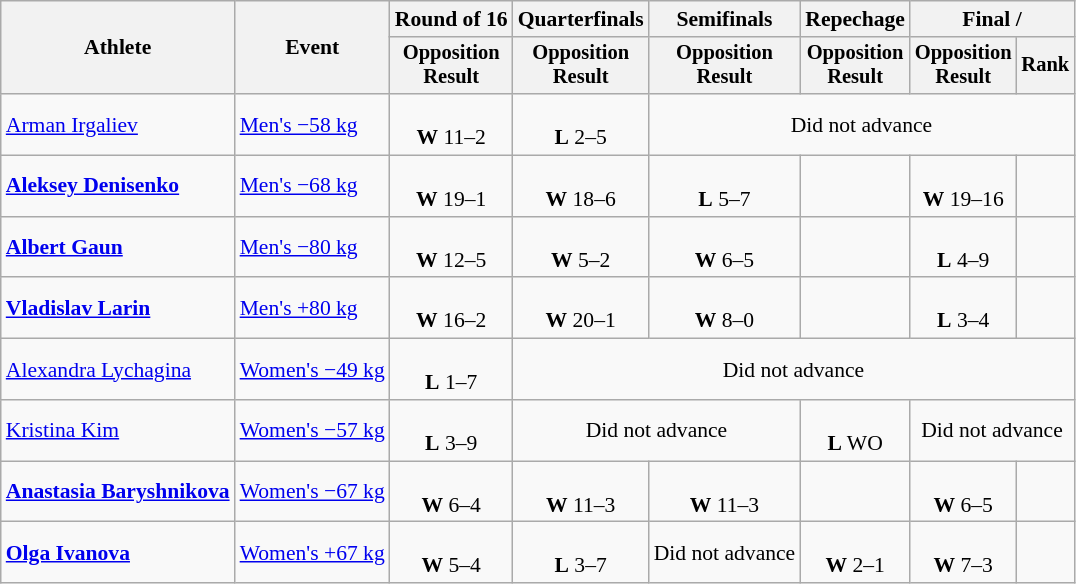<table class="wikitable" style="text-align:center; font-size:90%">
<tr>
<th rowspan=2>Athlete</th>
<th rowspan=2>Event</th>
<th>Round of 16</th>
<th>Quarterfinals</th>
<th>Semifinals</th>
<th>Repechage</th>
<th colspan="2">Final / </th>
</tr>
<tr style="font-size:95%">
<th>Opposition<br>Result</th>
<th>Opposition<br>Result</th>
<th>Opposition<br>Result</th>
<th>Opposition<br>Result</th>
<th>Opposition<br>Result</th>
<th>Rank</th>
</tr>
<tr>
<td align=left><a href='#'>Arman Irgaliev</a></td>
<td align=left><a href='#'>Men's −58 kg</a></td>
<td><br><strong>W</strong> 11–2</td>
<td><br><strong>L</strong> 2–5</td>
<td colspan=4>Did not advance</td>
</tr>
<tr>
<td align=left><strong><a href='#'>Aleksey Denisenko</a></strong></td>
<td align=left><a href='#'>Men's −68 kg</a></td>
<td><br><strong>W</strong> 19–1</td>
<td><br><strong>W</strong> 18–6</td>
<td><br><strong>L</strong> 5–7</td>
<td></td>
<td><br><strong>W</strong> 19–16</td>
<td></td>
</tr>
<tr>
<td align=left><strong><a href='#'>Albert Gaun</a></strong></td>
<td align=left><a href='#'>Men's −80 kg</a></td>
<td><br><strong>W</strong> 12–5</td>
<td><br><strong>W</strong> 5–2</td>
<td><br><strong>W</strong> 6–5</td>
<td></td>
<td><br><strong>L</strong> 4–9</td>
<td></td>
</tr>
<tr>
<td align=left><strong><a href='#'>Vladislav Larin</a></strong></td>
<td align=left><a href='#'>Men's +80 kg</a></td>
<td><br><strong>W</strong> 16–2</td>
<td><br><strong>W</strong> 20–1</td>
<td><br><strong>W</strong> 8–0</td>
<td></td>
<td><br><strong>L</strong> 3–4</td>
<td></td>
</tr>
<tr>
<td align=left><a href='#'>Alexandra Lychagina</a></td>
<td align=left><a href='#'>Women's −49 kg</a></td>
<td><br><strong>L</strong> 1–7</td>
<td colspan=5>Did not advance</td>
</tr>
<tr>
<td align=left><a href='#'>Kristina Kim</a></td>
<td align=left><a href='#'>Women's −57 kg</a></td>
<td><br><strong>L</strong> 3–9</td>
<td colspan=2>Did not advance</td>
<td><br><strong>L</strong> WO</td>
<td colspan=2>Did not advance</td>
</tr>
<tr>
<td align=left><strong><a href='#'>Anastasia Baryshnikova</a></strong></td>
<td align=left><a href='#'>Women's −67 kg</a></td>
<td><br><strong>W</strong> 6–4</td>
<td><br><strong>W</strong> 11–3</td>
<td><br><strong>W</strong> 11–3</td>
<td></td>
<td><br><strong>W</strong> 6–5</td>
<td></td>
</tr>
<tr>
<td align=left><strong><a href='#'>Olga Ivanova</a></strong></td>
<td align=left><a href='#'>Women's +67 kg</a></td>
<td><br><strong>W</strong> 5–4</td>
<td><br><strong>L</strong> 3–7</td>
<td>Did not advance</td>
<td><br><strong>W</strong> 2–1</td>
<td><br><strong>W</strong> 7–3</td>
<td></td>
</tr>
</table>
